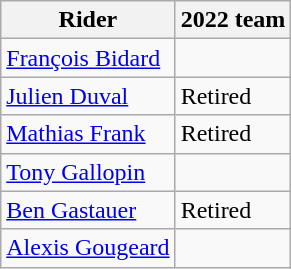<table class="wikitable">
<tr>
<th>Rider</th>
<th>2022 team</th>
</tr>
<tr>
<td><a href='#'>François Bidard</a></td>
<td></td>
</tr>
<tr>
<td><a href='#'>Julien Duval</a></td>
<td>Retired</td>
</tr>
<tr>
<td><a href='#'>Mathias Frank</a></td>
<td>Retired</td>
</tr>
<tr>
<td><a href='#'>Tony Gallopin</a></td>
<td></td>
</tr>
<tr>
<td><a href='#'>Ben Gastauer</a></td>
<td>Retired</td>
</tr>
<tr>
<td><a href='#'>Alexis Gougeard</a></td>
<td></td>
</tr>
</table>
